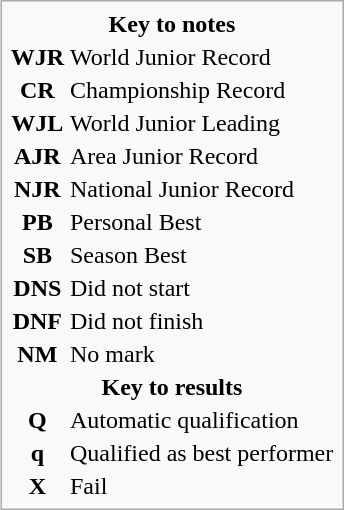<table class="infobox" style="float: right;">
<tr>
<th colspan="2" align="center">Key to notes</th>
</tr>
<tr>
<th>WJR</th>
<td>World Junior Record</td>
</tr>
<tr>
<th>CR</th>
<td>Championship Record</td>
</tr>
<tr>
<th>WJL</th>
<td>World Junior Leading</td>
</tr>
<tr>
<th>AJR</th>
<td>Area Junior Record</td>
</tr>
<tr>
<th>NJR</th>
<td>National Junior Record</td>
</tr>
<tr>
<th>PB</th>
<td>Personal Best</td>
</tr>
<tr>
<th>SB</th>
<td>Season Best</td>
</tr>
<tr>
<th>DNS</th>
<td>Did not start</td>
</tr>
<tr>
<th>DNF</th>
<td>Did not finish</td>
</tr>
<tr>
<th>NM</th>
<td>No mark</td>
</tr>
<tr>
<th colspan="2" align="center">Key to results</th>
</tr>
<tr>
<th>Q</th>
<td>Automatic qualification</td>
</tr>
<tr>
<th>q</th>
<td>Qualified as best performer</td>
</tr>
<tr>
<th>X</th>
<td>Fail</td>
</tr>
</table>
